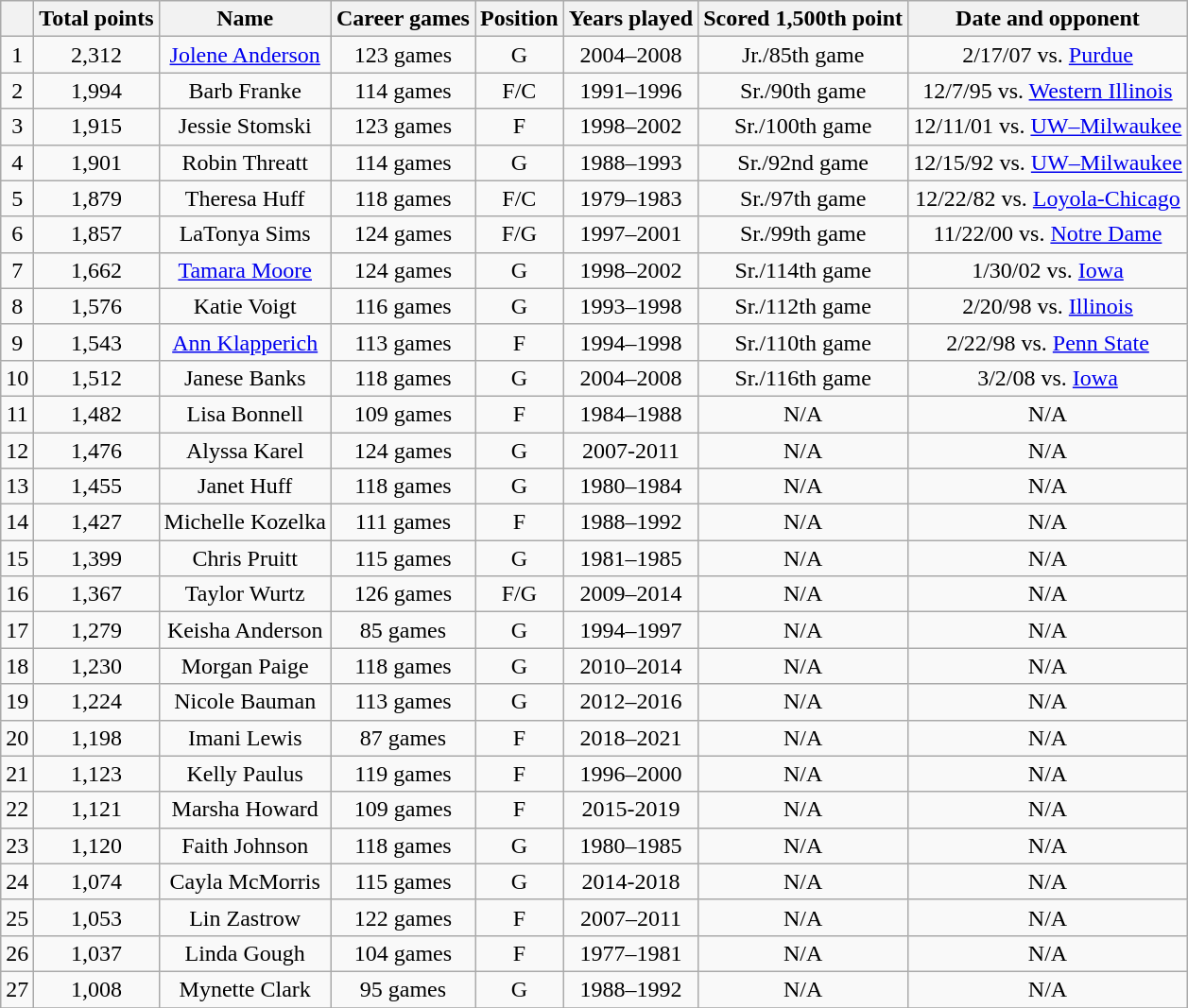<table class="wikitable" style="text-align:center">
<tr>
<th></th>
<th>Total points</th>
<th>Name</th>
<th>Career games</th>
<th>Position</th>
<th>Years played</th>
<th>Scored 1,500th point</th>
<th>Date and opponent</th>
</tr>
<tr>
<td>1</td>
<td>2,312</td>
<td><a href='#'>Jolene Anderson</a></td>
<td>123 games</td>
<td>G</td>
<td>2004–2008</td>
<td>Jr./85th game</td>
<td>2/17/07 vs. <a href='#'>Purdue</a></td>
</tr>
<tr>
<td>2</td>
<td>1,994</td>
<td>Barb Franke</td>
<td>114 games</td>
<td>F/C</td>
<td>1991–1996</td>
<td>Sr./90th game</td>
<td>12/7/95 vs. <a href='#'>Western Illinois</a></td>
</tr>
<tr>
<td>3</td>
<td>1,915</td>
<td>Jessie Stomski</td>
<td>123 games</td>
<td>F</td>
<td>1998–2002</td>
<td>Sr./100th game</td>
<td>12/11/01 vs. <a href='#'>UW–Milwaukee</a></td>
</tr>
<tr>
<td>4</td>
<td>1,901</td>
<td>Robin Threatt</td>
<td>114 games</td>
<td>G</td>
<td>1988–1993</td>
<td>Sr./92nd game</td>
<td>12/15/92 vs. <a href='#'>UW–Milwaukee</a></td>
</tr>
<tr>
<td>5</td>
<td>1,879</td>
<td>Theresa Huff</td>
<td>118 games</td>
<td>F/C</td>
<td>1979–1983</td>
<td>Sr./97th game</td>
<td>12/22/82 vs. <a href='#'>Loyola-Chicago</a></td>
</tr>
<tr>
<td>6</td>
<td>1,857</td>
<td>LaTonya Sims</td>
<td>124 games</td>
<td>F/G</td>
<td>1997–2001</td>
<td>Sr./99th game</td>
<td>11/22/00 vs. <a href='#'>Notre Dame</a></td>
</tr>
<tr>
<td>7</td>
<td>1,662</td>
<td><a href='#'>Tamara Moore</a></td>
<td>124 games</td>
<td>G</td>
<td>1998–2002</td>
<td>Sr./114th game</td>
<td>1/30/02 vs. <a href='#'>Iowa</a></td>
</tr>
<tr>
<td>8</td>
<td>1,576</td>
<td>Katie Voigt</td>
<td>116 games</td>
<td>G</td>
<td>1993–1998</td>
<td>Sr./112th game</td>
<td>2/20/98 vs. <a href='#'>Illinois</a></td>
</tr>
<tr>
<td>9</td>
<td>1,543</td>
<td><a href='#'>Ann Klapperich</a></td>
<td>113 games</td>
<td>F</td>
<td>1994–1998</td>
<td>Sr./110th game</td>
<td>2/22/98 vs. <a href='#'>Penn State</a></td>
</tr>
<tr>
<td>10</td>
<td>1,512</td>
<td>Janese Banks</td>
<td>118 games</td>
<td>G</td>
<td>2004–2008</td>
<td>Sr./116th game</td>
<td>3/2/08 vs. <a href='#'>Iowa</a></td>
</tr>
<tr>
<td>11</td>
<td>1,482</td>
<td>Lisa Bonnell</td>
<td>109 games</td>
<td>F</td>
<td>1984–1988</td>
<td>N/A</td>
<td>N/A</td>
</tr>
<tr>
<td>12</td>
<td>1,476</td>
<td>Alyssa Karel</td>
<td>124 games</td>
<td>G</td>
<td>2007-2011</td>
<td>N/A</td>
<td>N/A</td>
</tr>
<tr>
<td>13</td>
<td>1,455</td>
<td>Janet Huff</td>
<td>118 games</td>
<td>G</td>
<td>1980–1984</td>
<td>N/A</td>
<td>N/A</td>
</tr>
<tr>
<td>14</td>
<td>1,427</td>
<td>Michelle Kozelka</td>
<td>111 games</td>
<td>F</td>
<td>1988–1992</td>
<td>N/A</td>
<td>N/A</td>
</tr>
<tr>
<td>15</td>
<td>1,399</td>
<td>Chris Pruitt</td>
<td>115 games</td>
<td>G</td>
<td>1981–1985</td>
<td>N/A</td>
<td>N/A</td>
</tr>
<tr>
<td>16</td>
<td>1,367</td>
<td>Taylor Wurtz</td>
<td>126 games</td>
<td>F/G</td>
<td>2009–2014</td>
<td>N/A</td>
<td>N/A</td>
</tr>
<tr>
<td>17</td>
<td>1,279</td>
<td>Keisha Anderson</td>
<td>85 games</td>
<td>G</td>
<td>1994–1997</td>
<td>N/A</td>
<td>N/A</td>
</tr>
<tr>
<td>18</td>
<td>1,230</td>
<td>Morgan Paige</td>
<td>118 games</td>
<td>G</td>
<td>2010–2014</td>
<td>N/A</td>
<td>N/A</td>
</tr>
<tr>
<td>19</td>
<td>1,224</td>
<td>Nicole Bauman</td>
<td>113 games</td>
<td>G</td>
<td>2012–2016</td>
<td>N/A</td>
<td>N/A</td>
</tr>
<tr>
<td>20</td>
<td>1,198</td>
<td>Imani Lewis</td>
<td>87 games</td>
<td>F</td>
<td>2018–2021</td>
<td>N/A</td>
<td>N/A</td>
</tr>
<tr>
<td>21</td>
<td>1,123</td>
<td>Kelly Paulus</td>
<td>119 games</td>
<td>F</td>
<td>1996–2000</td>
<td>N/A</td>
<td>N/A</td>
</tr>
<tr>
<td>22</td>
<td>1,121</td>
<td>Marsha Howard</td>
<td>109 games</td>
<td>F</td>
<td>2015-2019</td>
<td>N/A</td>
<td>N/A</td>
</tr>
<tr>
<td>23</td>
<td>1,120</td>
<td>Faith Johnson</td>
<td>118 games</td>
<td>G</td>
<td>1980–1985</td>
<td>N/A</td>
<td>N/A</td>
</tr>
<tr>
<td>24</td>
<td>1,074</td>
<td>Cayla McMorris</td>
<td>115 games</td>
<td>G</td>
<td>2014-2018</td>
<td>N/A</td>
<td>N/A</td>
</tr>
<tr>
<td>25</td>
<td>1,053</td>
<td>Lin Zastrow</td>
<td>122 games</td>
<td>F</td>
<td>2007–2011</td>
<td>N/A</td>
<td>N/A</td>
</tr>
<tr>
<td>26</td>
<td>1,037</td>
<td>Linda Gough</td>
<td>104 games</td>
<td>F</td>
<td>1977–1981</td>
<td>N/A</td>
<td>N/A</td>
</tr>
<tr>
<td>27</td>
<td>1,008</td>
<td>Mynette Clark</td>
<td>95 games</td>
<td>G</td>
<td>1988–1992</td>
<td>N/A</td>
<td>N/A</td>
</tr>
<tr>
</tr>
</table>
